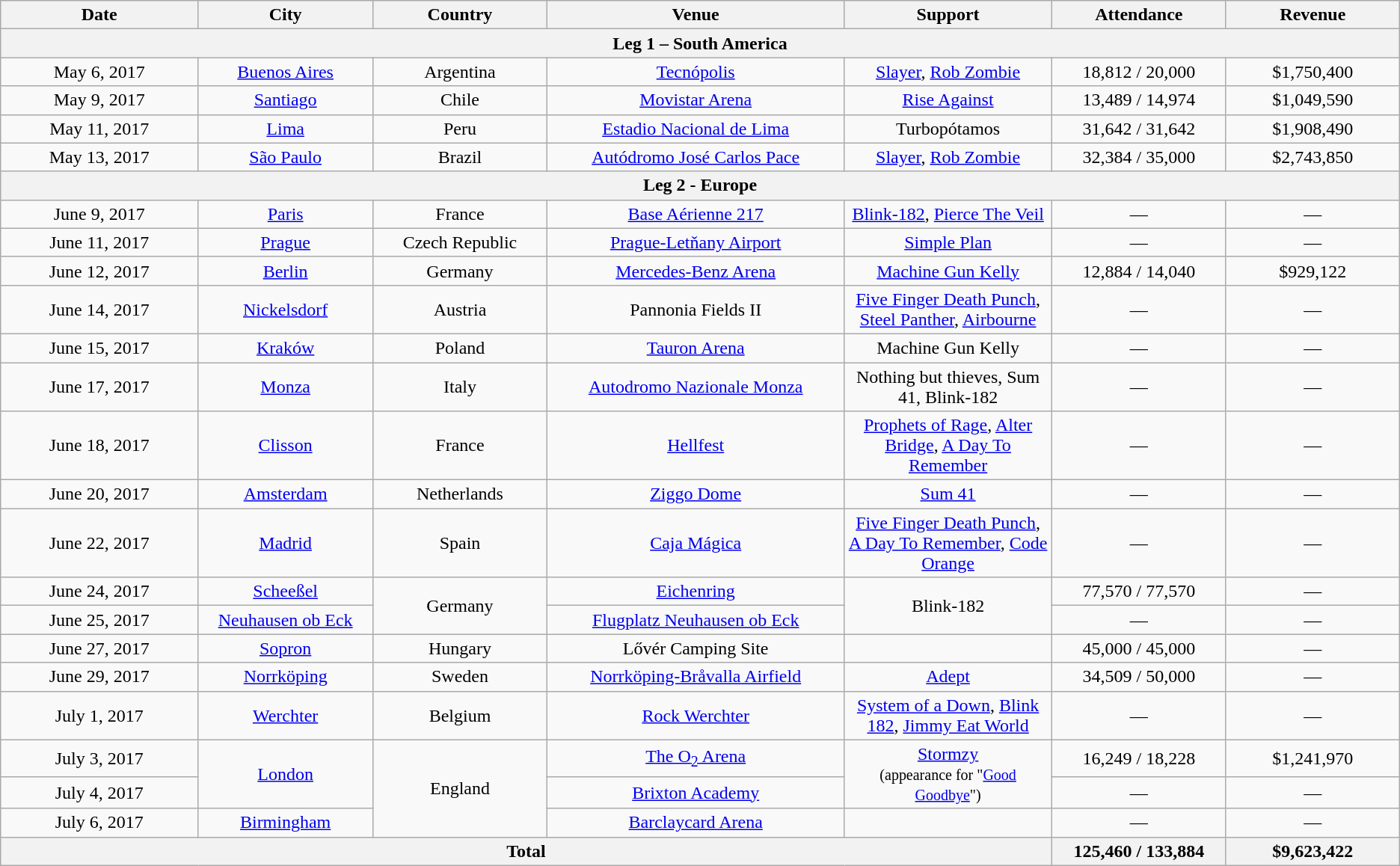<table class="wikitable" style="text-align:center;">
<tr>
<th scope="col" style="width:12em;">Date</th>
<th scope="col" style="width:10em;">City</th>
<th scope="col" style="width:10em;">Country</th>
<th scope="col" style="width:18em;">Venue</th>
<th scope="col" style="width:12em;">Support</th>
<th scope="col" style="width:10em;">Attendance</th>
<th scope="col" style="width:10em;">Revenue</th>
</tr>
<tr>
<th colspan="7">Leg 1 – South America</th>
</tr>
<tr>
<td>May 6, 2017</td>
<td><a href='#'>Buenos Aires</a></td>
<td>Argentina</td>
<td><a href='#'>Tecnópolis</a></td>
<td><a href='#'>Slayer</a>, <a href='#'>Rob Zombie</a></td>
<td>18,812 / 20,000</td>
<td>$1,750,400</td>
</tr>
<tr>
<td>May 9, 2017</td>
<td><a href='#'>Santiago</a></td>
<td>Chile</td>
<td><a href='#'>Movistar Arena</a></td>
<td><a href='#'>Rise Against</a></td>
<td>13,489 / 14,974</td>
<td>$1,049,590</td>
</tr>
<tr>
<td>May 11, 2017</td>
<td><a href='#'>Lima</a></td>
<td>Peru</td>
<td><a href='#'>Estadio Nacional de Lima</a></td>
<td>Turbopótamos</td>
<td>31,642 / 31,642</td>
<td>$1,908,490</td>
</tr>
<tr>
<td>May 13, 2017</td>
<td><a href='#'>São Paulo</a></td>
<td>Brazil</td>
<td><a href='#'>Autódromo José Carlos Pace</a></td>
<td><a href='#'>Slayer</a>, <a href='#'>Rob Zombie</a></td>
<td>32,384 / 35,000</td>
<td>$2,743,850</td>
</tr>
<tr>
<th colspan="7">Leg 2 - Europe</th>
</tr>
<tr>
<td>June 9, 2017</td>
<td><a href='#'>Paris</a></td>
<td>France</td>
<td><a href='#'>Base Aérienne 217</a></td>
<td><a href='#'>Blink-182</a>, <a href='#'>Pierce The Veil</a></td>
<td>—</td>
<td>—</td>
</tr>
<tr>
<td>June 11, 2017</td>
<td><a href='#'>Prague</a></td>
<td>Czech Republic</td>
<td><a href='#'>Prague-Letňany Airport</a></td>
<td><a href='#'>Simple Plan</a></td>
<td>—</td>
<td>—</td>
</tr>
<tr>
<td>June 12, 2017</td>
<td><a href='#'>Berlin</a></td>
<td>Germany</td>
<td><a href='#'>Mercedes-Benz Arena</a></td>
<td><a href='#'>Machine Gun Kelly</a></td>
<td>12,884 / 14,040</td>
<td>$929,122</td>
</tr>
<tr>
<td>June 14, 2017</td>
<td><a href='#'>Nickelsdorf</a></td>
<td>Austria</td>
<td>Pannonia Fields II</td>
<td><a href='#'>Five Finger Death Punch</a>, <a href='#'>Steel Panther</a>, <a href='#'>Airbourne</a></td>
<td>—</td>
<td>—</td>
</tr>
<tr>
<td>June 15, 2017</td>
<td><a href='#'>Kraków</a></td>
<td>Poland</td>
<td><a href='#'>Tauron Arena</a></td>
<td>Machine Gun Kelly</td>
<td>—</td>
<td>—</td>
</tr>
<tr>
<td>June 17, 2017</td>
<td><a href='#'>Monza</a></td>
<td>Italy</td>
<td><a href='#'>Autodromo Nazionale Monza</a></td>
<td>Nothing but thieves, Sum 41, Blink-182</td>
<td>—</td>
<td>—</td>
</tr>
<tr>
<td>June 18, 2017</td>
<td><a href='#'>Clisson</a></td>
<td>France</td>
<td><a href='#'>Hellfest</a></td>
<td><a href='#'>Prophets of Rage</a>, <a href='#'>Alter Bridge</a>, <a href='#'>A Day To Remember</a></td>
<td>—</td>
<td>—</td>
</tr>
<tr>
<td>June 20, 2017</td>
<td><a href='#'>Amsterdam</a></td>
<td>Netherlands</td>
<td><a href='#'>Ziggo Dome</a></td>
<td><a href='#'>Sum 41</a></td>
<td>—</td>
<td>—</td>
</tr>
<tr>
<td>June 22, 2017</td>
<td><a href='#'>Madrid</a></td>
<td>Spain</td>
<td><a href='#'>Caja Mágica</a></td>
<td><a href='#'>Five Finger Death Punch</a>, <a href='#'>A Day To Remember</a>, <a href='#'>Code Orange</a></td>
<td>—</td>
<td>—</td>
</tr>
<tr>
<td>June 24, 2017</td>
<td><a href='#'>Scheeßel</a></td>
<td rowspan="2">Germany</td>
<td><a href='#'>Eichenring</a></td>
<td rowspan="2">Blink-182</td>
<td>77,570 / 77,570</td>
<td>—</td>
</tr>
<tr>
<td>June 25, 2017</td>
<td><a href='#'>Neuhausen ob Eck</a></td>
<td><a href='#'>Flugplatz Neuhausen ob Eck</a></td>
<td>—</td>
<td>—</td>
</tr>
<tr>
<td>June 27, 2017</td>
<td><a href='#'>Sopron</a></td>
<td>Hungary</td>
<td>Lővér Camping Site</td>
<td></td>
<td>45,000 / 45,000</td>
<td>—</td>
</tr>
<tr>
<td>June 29, 2017</td>
<td><a href='#'>Norrköping</a></td>
<td>Sweden</td>
<td><a href='#'>Norrköping-Bråvalla Airfield</a></td>
<td><a href='#'>Adept</a></td>
<td>34,509 / 50,000</td>
<td>—</td>
</tr>
<tr>
<td>July 1, 2017</td>
<td><a href='#'>Werchter</a></td>
<td>Belgium</td>
<td><a href='#'>Rock Werchter</a></td>
<td><a href='#'>System of a Down</a>, <a href='#'>Blink 182</a>, <a href='#'>Jimmy Eat World</a></td>
<td>—</td>
<td>—</td>
</tr>
<tr>
<td>July 3, 2017</td>
<td rowspan="2"><a href='#'>London</a></td>
<td rowspan="3">England</td>
<td><a href='#'>The O<sub>2</sub> Arena</a></td>
<td rowspan="2"><a href='#'>Stormzy</a><br><small>(appearance for "<a href='#'>Good Goodbye</a>")</small></td>
<td>16,249 / 18,228</td>
<td>$1,241,970</td>
</tr>
<tr>
<td>July 4, 2017</td>
<td><a href='#'>Brixton Academy</a></td>
<td>—</td>
<td>—</td>
</tr>
<tr>
<td>July 6, 2017</td>
<td><a href='#'>Birmingham</a></td>
<td><a href='#'>Barclaycard Arena</a></td>
<td></td>
<td>—</td>
<td>—</td>
</tr>
<tr>
<th colspan="5">Total</th>
<th>125,460 / 133,884</th>
<th>$9,623,422</th>
</tr>
</table>
